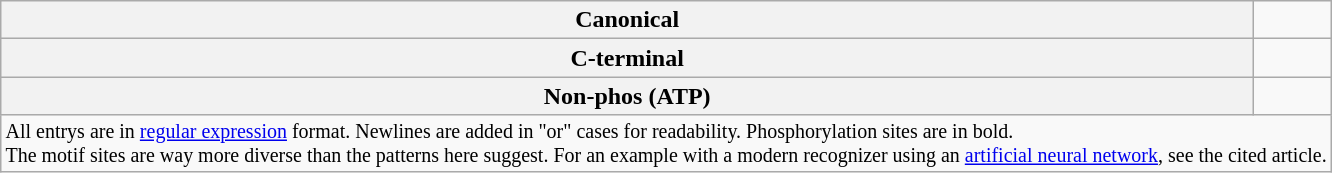<table class=wikitable>
<tr>
<th>Canonical</th>
<td><br></td>
</tr>
<tr>
<th>C-terminal</th>
<td><br></td>
</tr>
<tr>
<th>Non-phos (ATP)</th>
<td><br></td>
</tr>
<tr>
<td colspan=2 style="font-size:smaller">All entrys are in <a href='#'>regular expression</a> format. Newlines are added in "or" cases for readability. Phosphorylation sites are in bold.<br>The motif sites are way more diverse than the patterns here suggest. For an example with a modern recognizer using an <a href='#'>artificial neural network</a>, see the cited article.</td>
</tr>
</table>
